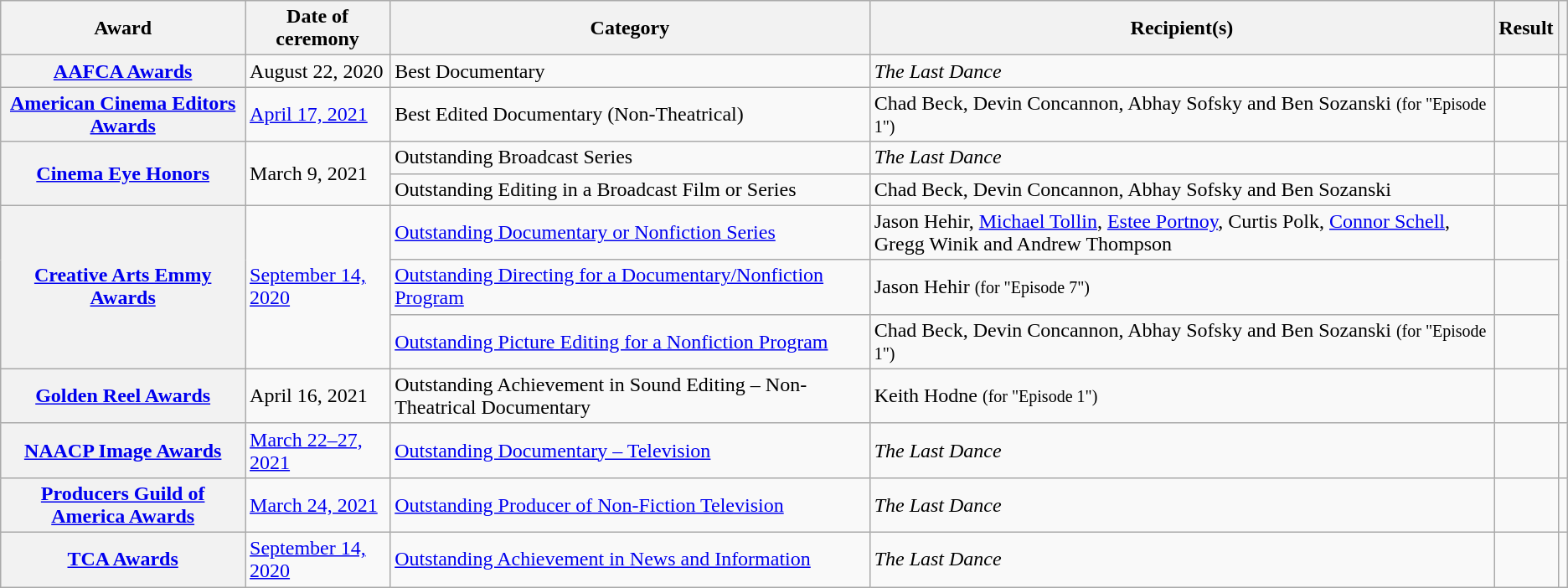<table class="wikitable plainrowheaders sortable">
<tr>
<th scope="col">Award</th>
<th scope="col">Date of ceremony</th>
<th scope="col">Category</th>
<th scope="col">Recipient(s)</th>
<th scope="col">Result</th>
<th scope="col" class="unsortable"></th>
</tr>
<tr>
<th scope="row"><a href='#'>AAFCA Awards</a></th>
<td>August 22, 2020</td>
<td>Best Documentary</td>
<td data-sort-value="Last Dance, The"><em>The Last Dance</em></td>
<td></td>
<td style="text-align:center;"></td>
</tr>
<tr>
<th scope="row"><a href='#'>American Cinema Editors Awards</a></th>
<td><a href='#'>April 17, 2021</a></td>
<td>Best Edited Documentary (Non-Theatrical)</td>
<td>Chad Beck, Devin Concannon, Abhay Sofsky and Ben Sozanski <small>(for "Episode 1")</small></td>
<td></td>
<td style="text-align:center;"></td>
</tr>
<tr>
<th scope="row" rowspan="2"><a href='#'>Cinema Eye Honors</a></th>
<td rowspan="2">March 9, 2021</td>
<td>Outstanding Broadcast Series</td>
<td data-sort-value="Last Dance, The"><em>The Last Dance</em></td>
<td></td>
<td style="text-align:center;" rowspan="2"></td>
</tr>
<tr>
<td>Outstanding Editing in a Broadcast Film or Series</td>
<td data-sort-value="Beck, Chad, Devin Concannon, Abhay Sofsky, Ben Sozanski">Chad Beck, Devin Concannon, Abhay Sofsky and Ben Sozanski</td>
<td></td>
</tr>
<tr>
<th scope="row" rowspan="3"><a href='#'>Creative Arts Emmy Awards</a></th>
<td rowspan="3"><a href='#'>September 14, 2020</a></td>
<td><a href='#'>Outstanding Documentary or Nonfiction Series</a></td>
<td data-sort-value="Hehir, Jason, Mike Tollin, Estee Portnoy, Curtis Polk, Connor Schell, Gregg Winik and Andrew Thompson">Jason Hehir, <a href='#'>Michael Tollin</a>, <a href='#'>Estee Portnoy</a>, Curtis Polk, <a href='#'>Connor Schell</a>, Gregg Winik and Andrew Thompson</td>
<td></td>
<td style="text-align:center;" rowspan="3"></td>
</tr>
<tr>
<td><a href='#'>Outstanding Directing for a Documentary/Nonfiction Program</a></td>
<td data-sort-value="Hehir, Jason">Jason Hehir <small>(for "Episode 7")</small></td>
<td></td>
</tr>
<tr>
<td><a href='#'>Outstanding Picture Editing for a Nonfiction Program</a></td>
<td data-sort-value="Beck, Chad, Devin Concannon, Abhay Sofsky, Ben Sozanski">Chad Beck, Devin Concannon, Abhay Sofsky and Ben Sozanski <small>(for "Episode 1")</small></td>
<td></td>
</tr>
<tr>
<th scope="row"><a href='#'>Golden Reel Awards</a></th>
<td>April 16, 2021</td>
<td>Outstanding Achievement in Sound Editing – Non-Theatrical Documentary</td>
<td>Keith Hodne <small>(for "Episode 1")</small></td>
<td></td>
<td style="text-align:center;"></td>
</tr>
<tr>
<th scope="row"><a href='#'>NAACP Image Awards</a></th>
<td><a href='#'>March 22–27, 2021</a></td>
<td><a href='#'>Outstanding Documentary – Television</a></td>
<td data-sort-value="Last Dance, The"><em>The Last Dance</em></td>
<td></td>
<td style="text-align:center;"></td>
</tr>
<tr>
<th scope="row"><a href='#'>Producers Guild of America Awards</a></th>
<td><a href='#'>March 24, 2021</a></td>
<td><a href='#'>Outstanding Producer of Non-Fiction Television</a></td>
<td data-sort-value="Last Dance, The"><em>The Last Dance</em></td>
<td></td>
<td style="text-align:center;"></td>
</tr>
<tr>
<th scope="row"><a href='#'>TCA Awards</a></th>
<td><a href='#'>September 14, 2020</a></td>
<td><a href='#'>Outstanding Achievement in News and Information</a></td>
<td data-sort-value="Last Dance, The"><em>The Last Dance</em></td>
<td></td>
<td style="text-align:center;"></td>
</tr>
</table>
